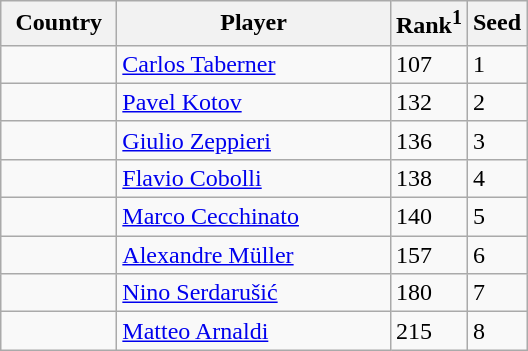<table class="sortable wikitable">
<tr>
<th width="70">Country</th>
<th width="175">Player</th>
<th>Rank<sup>1</sup></th>
<th>Seed</th>
</tr>
<tr>
<td></td>
<td><a href='#'>Carlos Taberner</a></td>
<td>107</td>
<td>1</td>
</tr>
<tr>
<td></td>
<td><a href='#'>Pavel Kotov</a></td>
<td>132</td>
<td>2</td>
</tr>
<tr>
<td></td>
<td><a href='#'>Giulio Zeppieri</a></td>
<td>136</td>
<td>3</td>
</tr>
<tr>
<td></td>
<td><a href='#'>Flavio Cobolli</a></td>
<td>138</td>
<td>4</td>
</tr>
<tr>
<td></td>
<td><a href='#'>Marco Cecchinato</a></td>
<td>140</td>
<td>5</td>
</tr>
<tr>
<td></td>
<td><a href='#'>Alexandre Müller</a></td>
<td>157</td>
<td>6</td>
</tr>
<tr>
<td></td>
<td><a href='#'>Nino Serdarušić</a></td>
<td>180</td>
<td>7</td>
</tr>
<tr>
<td></td>
<td><a href='#'>Matteo Arnaldi</a></td>
<td>215</td>
<td>8</td>
</tr>
</table>
